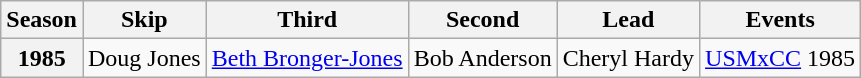<table class="wikitable">
<tr>
<th scope="col">Season</th>
<th scope="col">Skip</th>
<th scope="col">Third</th>
<th scope="col">Second</th>
<th scope="col">Lead</th>
<th scope="col">Events</th>
</tr>
<tr>
<th scope="row">1985</th>
<td>Doug Jones</td>
<td><a href='#'>Beth Bronger-Jones</a></td>
<td>Bob Anderson</td>
<td>Cheryl Hardy</td>
<td><a href='#'>USMxCC</a> 1985 </td>
</tr>
</table>
